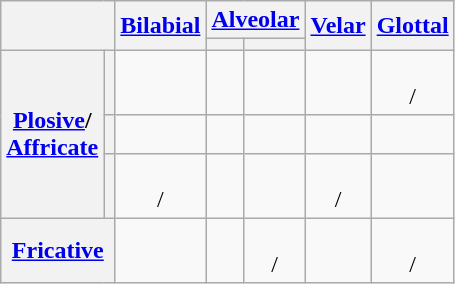<table class="wikitable" style="text-align:center;">
<tr>
<th rowspan=2 colspan=2></th>
<th rowspan=2><a href='#'>Bilabial</a></th>
<th colspan=2><a href='#'>Alveolar</a></th>
<th rowspan=2><a href='#'>Velar</a></th>
<th rowspan=2><a href='#'>Glottal</a></th>
</tr>
<tr>
<th></th>
<th></th>
</tr>
<tr>
<th rowspan=3><a href='#'>Plosive</a>/<br><a href='#'>Affricate</a></th>
<th></th>
<td><br></td>
<td><br></td>
<td><br></td>
<td><br></td>
<td><br> / </td>
</tr>
<tr>
<th></th>
<td><br></td>
<td><br></td>
<td><br></td>
<td><br></td>
<td></td>
</tr>
<tr>
<th></th>
<td><br> / </td>
<td><br></td>
<td></td>
<td><br> / </td>
<td></td>
</tr>
<tr>
<th colspan=2><a href='#'>Fricative</a></th>
<td></td>
<td></td>
<td><br> / </td>
<td></td>
<td><br> / </td>
</tr>
</table>
